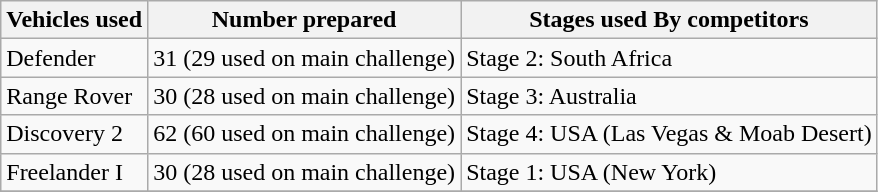<table class="wikitable">
<tr>
<th>Vehicles used</th>
<th>Number prepared</th>
<th>Stages used By competitors</th>
</tr>
<tr>
<td>Defender</td>
<td>31 (29 used on main challenge)</td>
<td>Stage 2: South Africa</td>
</tr>
<tr>
<td>Range Rover</td>
<td>30 (28 used on main challenge)</td>
<td>Stage 3: Australia</td>
</tr>
<tr>
<td>Discovery 2</td>
<td>62 (60 used on main challenge)</td>
<td>Stage 4: USA (Las Vegas & Moab Desert)</td>
</tr>
<tr>
<td>Freelander I</td>
<td>30 (28 used on main challenge)</td>
<td>Stage 1: USA (New York)</td>
</tr>
<tr>
</tr>
</table>
